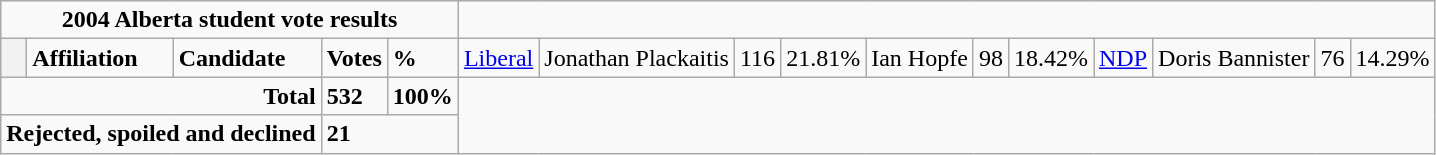<table class="wikitable">
<tr>
<td colspan="5" align="center"><strong>2004 Alberta student vote results</strong></td>
</tr>
<tr>
<th style="width: 10px;"></th>
<td><strong>Affiliation</strong></td>
<td><strong>Candidate</strong></td>
<td><strong>Votes</strong></td>
<td><strong>%</strong><br>
</td>
<td><a href='#'>Liberal</a></td>
<td>Jonathan Plackaitis</td>
<td>116</td>
<td>21.81%<br></td>
<td>Ian Hopfe</td>
<td>98</td>
<td>18.42%<br></td>
<td><a href='#'>NDP</a></td>
<td>Doris Bannister</td>
<td>76</td>
<td>14.29%<br></td>
</tr>
<tr>
<td colspan="3" align="right"><strong>Total</strong></td>
<td><strong>532</strong></td>
<td><strong>100%</strong></td>
</tr>
<tr>
<td colspan="3" align="right"><strong>Rejected, spoiled and declined</strong></td>
<td colspan="2"><strong>21</strong></td>
</tr>
</table>
